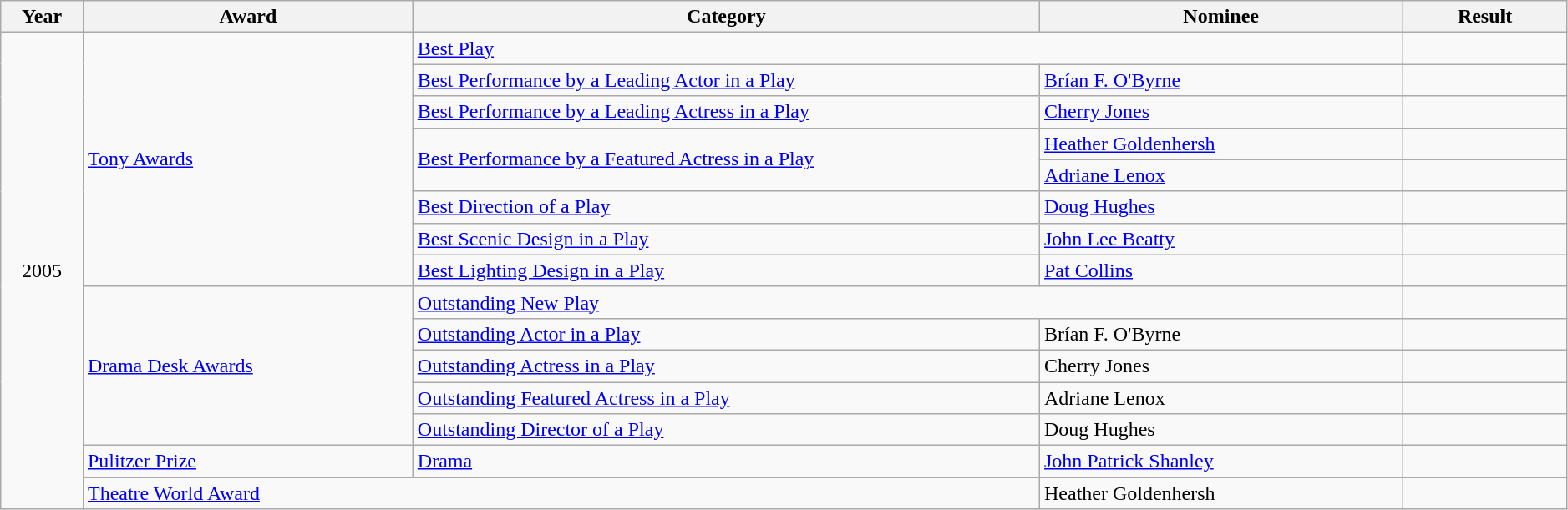<table class="wikitable sortable" style="width: 99%;">
<tr>
<th scope="col" style="width:5%;">Year</th>
<th scope="col" style="width:20%;">Award</th>
<th scope="col" style="width:38%;">Category</th>
<th scope="col" style="width:22%;">Nominee</th>
<th scope="col" style="width:10%;">Result</th>
</tr>
<tr>
<td rowspan="15" align="center">2005</td>
<td rowspan="8"><a href='#'>Tony Awards</a></td>
<td colspan="2"><a href='#'>Best Play</a></td>
<td></td>
</tr>
<tr>
<td><a href='#'>Best Performance by a Leading Actor in a Play</a></td>
<td><a href='#'>Brían F. O'Byrne</a></td>
<td></td>
</tr>
<tr>
<td><a href='#'>Best Performance by a Leading Actress in a Play</a></td>
<td><a href='#'>Cherry Jones</a></td>
<td></td>
</tr>
<tr>
<td rowspan="2"><a href='#'>Best Performance by a Featured Actress in a Play</a></td>
<td><a href='#'>Heather Goldenhersh</a></td>
<td></td>
</tr>
<tr>
<td><a href='#'>Adriane Lenox</a></td>
<td></td>
</tr>
<tr>
<td><a href='#'>Best Direction of a Play</a></td>
<td><a href='#'>Doug Hughes</a></td>
<td></td>
</tr>
<tr>
<td><a href='#'>Best Scenic Design in a Play</a></td>
<td><a href='#'>John Lee Beatty</a></td>
<td></td>
</tr>
<tr>
<td><a href='#'>Best Lighting Design in a Play</a></td>
<td><a href='#'>Pat Collins</a></td>
<td></td>
</tr>
<tr>
<td rowspan="5"><a href='#'>Drama Desk Awards</a></td>
<td colspan="2"><a href='#'>Outstanding New Play</a></td>
<td></td>
</tr>
<tr>
<td><a href='#'>Outstanding Actor in a Play</a></td>
<td>Brían F. O'Byrne</td>
<td></td>
</tr>
<tr>
<td><a href='#'>Outstanding Actress in a Play</a></td>
<td>Cherry Jones</td>
<td></td>
</tr>
<tr>
<td><a href='#'>Outstanding Featured Actress in a Play</a></td>
<td>Adriane Lenox</td>
<td></td>
</tr>
<tr>
<td><a href='#'>Outstanding Director of a Play</a></td>
<td>Doug Hughes</td>
<td></td>
</tr>
<tr>
<td><a href='#'>Pulitzer Prize</a></td>
<td><a href='#'>Drama</a></td>
<td><a href='#'>John Patrick Shanley</a></td>
<td></td>
</tr>
<tr>
<td colspan="2"><a href='#'>Theatre World Award</a></td>
<td>Heather Goldenhersh</td>
<td></td>
</tr>
</table>
